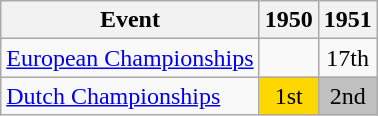<table class="wikitable">
<tr>
<th>Event</th>
<th>1950</th>
<th>1951</th>
</tr>
<tr>
<td><a href='#'>European Championships</a></td>
<td></td>
<td align="center">17th</td>
</tr>
<tr>
<td><a href='#'>Dutch Championships</a></td>
<td align="center" bgcolor="gold">1st</td>
<td align="center" bgcolor="silver">2nd</td>
</tr>
</table>
